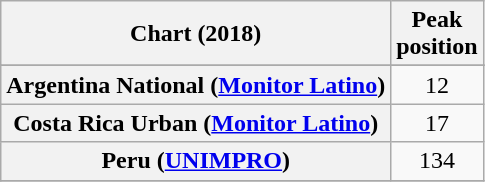<table class="wikitable sortable plainrowheaders" style="text-align:center">
<tr>
<th scope="col">Chart (2018)</th>
<th scope="col">Peak<br>position</th>
</tr>
<tr>
</tr>
<tr>
<th scope="row">Argentina National (<a href='#'>Monitor Latino</a>)</th>
<td>12</td>
</tr>
<tr>
<th scope="row">Costa Rica Urban (<a href='#'>Monitor Latino</a>)</th>
<td>17</td>
</tr>
<tr>
<th scope="row">Peru (<a href='#'>UNIMPRO</a>)</th>
<td>134</td>
</tr>
<tr>
</tr>
</table>
